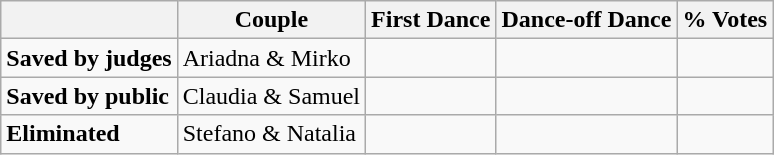<table class="wikitable">
<tr>
<th></th>
<th>Couple</th>
<th>First Dance</th>
<th>Dance-off Dance</th>
<th>% Votes</th>
</tr>
<tr>
<td><strong>Saved by judges</strong></td>
<td>Ariadna & Mirko</td>
<td></td>
<td></td>
<td></td>
</tr>
<tr>
<td><strong>Saved by public</strong></td>
<td>Claudia & Samuel</td>
<td></td>
<td></td>
<td></td>
</tr>
<tr>
<td><strong>Eliminated</strong></td>
<td>Stefano & Natalia</td>
<td></td>
<td></td>
<td></td>
</tr>
</table>
